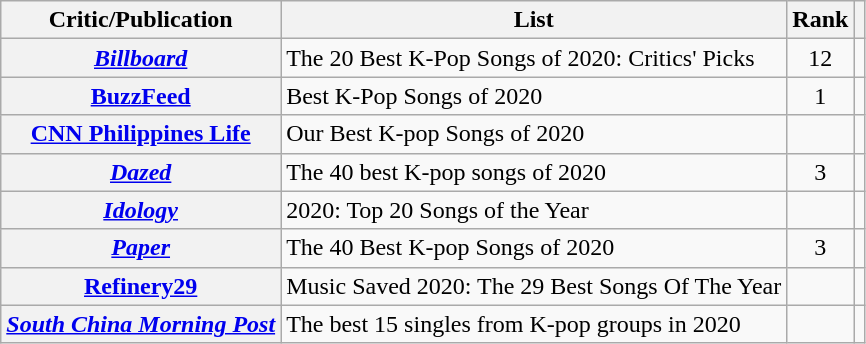<table class="wikitable sortable plainrowheaders">
<tr>
<th scope="col">Critic/Publication</th>
<th scope="col">List</th>
<th scope="col">Rank</th>
<th scope="col" class="unsortable"></th>
</tr>
<tr>
<th scope="row"><em><a href='#'>Billboard</a></em></th>
<td>The 20 Best K-Pop Songs of 2020: Critics' Picks</td>
<td style="text-align:center">12</td>
<td style="text-align:center"></td>
</tr>
<tr>
<th scope="row"><a href='#'>BuzzFeed</a></th>
<td>Best K-Pop Songs of 2020</td>
<td style="text-align:center">1</td>
<td style="text-align:center"></td>
</tr>
<tr>
<th scope="row"><a href='#'>CNN Philippines Life</a></th>
<td>Our Best K-pop Songs of 2020</td>
<td></td>
<td style="text-align:center"></td>
</tr>
<tr>
<th scope="row"><em><a href='#'>Dazed</a></em></th>
<td>The 40 best K-pop songs of 2020</td>
<td style="text-align:center">3</td>
<td style="text-align:center"></td>
</tr>
<tr>
<th scope="row"><em><a href='#'>Idology</a></em></th>
<td>2020: Top 20 Songs of the Year</td>
<td></td>
<td style="text-align:center"></td>
</tr>
<tr>
<th scope="row"><em><a href='#'>Paper</a></em></th>
<td>The 40 Best K-pop Songs of 2020</td>
<td style="text-align:center">3</td>
<td style="text-align:center"></td>
</tr>
<tr>
<th scope="row"><a href='#'>Refinery29</a></th>
<td>Music Saved 2020: The 29 Best Songs Of The Year</td>
<td></td>
<td style="text-align:center"></td>
</tr>
<tr>
<th scope="row"><em><a href='#'>South China Morning Post</a></em></th>
<td>The best 15 singles from K-pop groups in 2020</td>
<td></td>
<td style="text-align:center"></td>
</tr>
</table>
